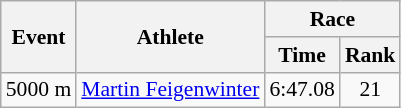<table class="wikitable" border="1" style="font-size:90%">
<tr>
<th rowspan=2>Event</th>
<th rowspan=2>Athlete</th>
<th colspan=2>Race</th>
</tr>
<tr>
<th>Time</th>
<th>Rank</th>
</tr>
<tr>
<td>5000 m</td>
<td><a href='#'>Martin Feigenwinter</a></td>
<td align=center>6:47.08</td>
<td align=center>21</td>
</tr>
</table>
